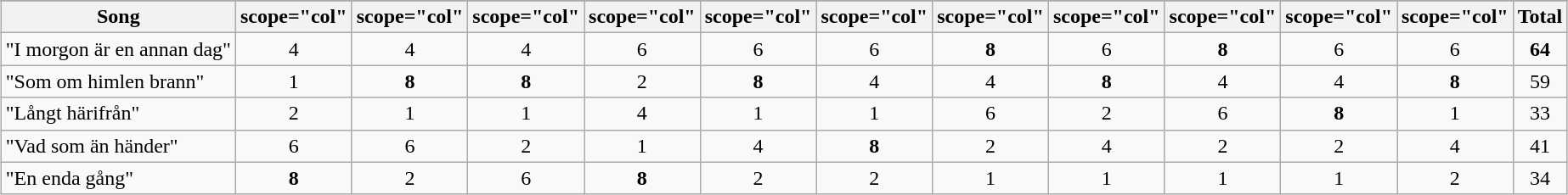<table class="wikitable plainrowheaders" style="margin: 1em auto 1em auto; text-align:center;">
<tr>
</tr>
<tr>
<th scope="col">Song</th>
<th>scope="col" </th>
<th>scope="col" </th>
<th>scope="col" </th>
<th>scope="col" </th>
<th>scope="col" </th>
<th>scope="col" </th>
<th>scope="col" </th>
<th>scope="col" </th>
<th>scope="col" </th>
<th>scope="col" </th>
<th>scope="col" </th>
<th scope="col">Total</th>
</tr>
<tr --->
<td align="left">"I morgon är en annan dag"</td>
<td>4</td>
<td>4</td>
<td>4</td>
<td>6</td>
<td>6</td>
<td>6</td>
<td><strong>8</strong></td>
<td>6</td>
<td><strong>8</strong></td>
<td>6</td>
<td>6</td>
<td><strong>64</strong></td>
</tr>
<tr --->
<td align="left">"Som om himlen brann"</td>
<td>1</td>
<td><strong>8</strong></td>
<td><strong>8</strong></td>
<td>2</td>
<td><strong>8</strong></td>
<td>4</td>
<td>4</td>
<td><strong>8</strong></td>
<td>4</td>
<td>4</td>
<td><strong>8</strong></td>
<td>59</td>
</tr>
<tr --->
<td align="left">"Långt härifrån"</td>
<td>2</td>
<td>1</td>
<td>1</td>
<td>4</td>
<td>1</td>
<td>1</td>
<td>6</td>
<td>2</td>
<td>6</td>
<td><strong>8</strong></td>
<td>1</td>
<td>33</td>
</tr>
<tr --->
<td align="left">"Vad som än händer"</td>
<td>6</td>
<td>6</td>
<td>2</td>
<td>1</td>
<td>4</td>
<td><strong>8</strong></td>
<td>2</td>
<td>4</td>
<td>2</td>
<td>2</td>
<td>4</td>
<td>41</td>
</tr>
<tr --->
<td align="left">"En enda gång"</td>
<td><strong>8</strong></td>
<td>2</td>
<td>6</td>
<td><strong>8</strong></td>
<td>2</td>
<td>2</td>
<td>1</td>
<td>1</td>
<td>1</td>
<td>1</td>
<td>2</td>
<td>34</td>
</tr>
</table>
